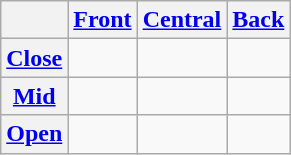<table class="wikitable" style="text-align: center;">
<tr>
<th></th>
<th><a href='#'>Front</a></th>
<th><a href='#'>Central</a></th>
<th><a href='#'>Back</a></th>
</tr>
<tr>
<th><a href='#'>Close</a></th>
<td> </td>
<td> </td>
<td> </td>
</tr>
<tr>
<th><a href='#'>Mid</a></th>
<td> </td>
<td></td>
<td> </td>
</tr>
<tr align=center>
<th><a href='#'>Open</a></th>
<td></td>
<td> </td>
<td></td>
</tr>
</table>
